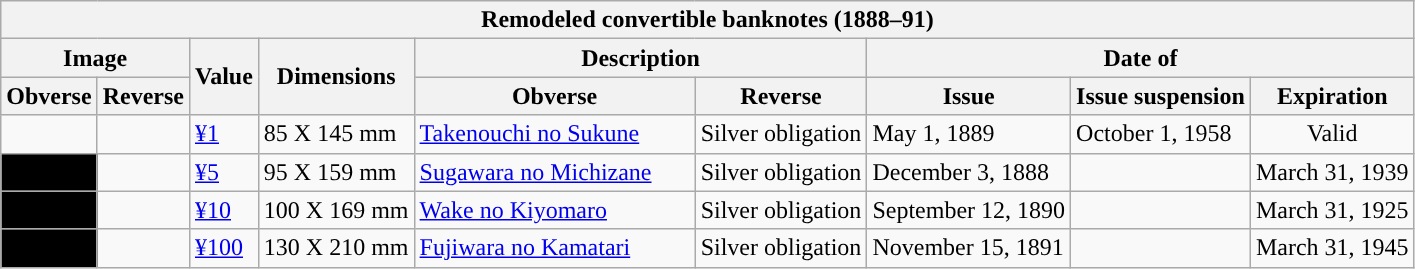<table class="wikitable">
<tr>
<th colspan="9">Remodeled convertible banknotes (1888–91)</th>
</tr>
<tr>
<th colspan="2">Image</th>
<th rowspan="2">Value</th>
<th rowspan="2">Dimensions</th>
<th colspan="2">Description</th>
<th colspan="3">Date of</th>
</tr>
<tr>
<th>Obverse</th>
<th>Reverse</th>
<th width=180>Obverse</th>
<th>Reverse</th>
<th>Issue</th>
<th>Issue suspension</th>
<th>Expiration</th>
</tr>
<tr>
<td> </td>
<td></td>
<td><a href='#'>¥1</a></td>
<td>85 X 145 mm</td>
<td><a href='#'>Takenouchi no Sukune</a></td>
<td>Silver obligation</td>
<td>May 1, 1889</td>
<td>October 1, 1958</td>
<td align="center">Valid</td>
</tr>
<tr>
<td style="text-align:center; background:#000;"></td>
<td></td>
<td><a href='#'>¥5</a></td>
<td>95 X 159 mm</td>
<td><a href='#'>Sugawara no Michizane</a></td>
<td>Silver obligation</td>
<td>December 3, 1888</td>
<td></td>
<td>March 31, 1939</td>
</tr>
<tr>
<td style="text-align:center; background:#000;"></td>
<td></td>
<td><a href='#'>¥10</a></td>
<td>100 X 169 mm</td>
<td><a href='#'>Wake no Kiyomaro</a></td>
<td>Silver obligation</td>
<td>September 12, 1890</td>
<td></td>
<td>March 31, 1925</td>
</tr>
<tr>
<td style="text-align:center; background:#000;"></td>
<td></td>
<td><a href='#'>¥100</a></td>
<td>130 X 210 mm</td>
<td><a href='#'>Fujiwara no Kamatari</a></td>
<td>Silver obligation</td>
<td>November 15, 1891</td>
<td></td>
<td>March 31, 1945</td>
</tr>
</table>
